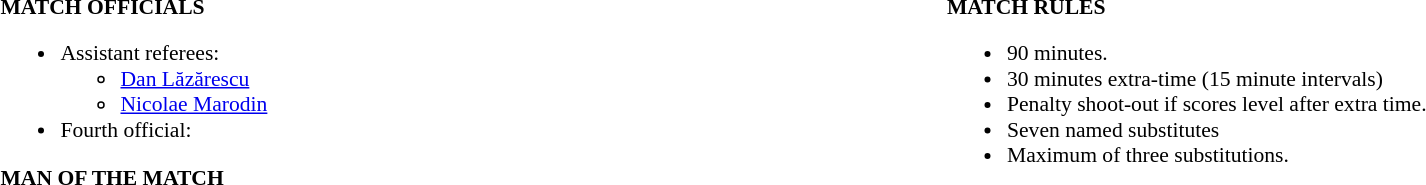<table width=100% style="font-size: 90%">
<tr>
<td width=50% valign=top><br><strong>MATCH OFFICIALS</strong><ul><li>Assistant referees:<ul><li><a href='#'>Dan Lăzărescu</a></li><li><a href='#'>Nicolae Marodin</a></li></ul></li><li>Fourth official:</li></ul><strong>MAN OF THE MATCH</strong></td>
<td width=50% valign=top><br><strong>MATCH RULES</strong><ul><li>90 minutes.</li><li>30 minutes extra-time (15 minute intervals)</li><li>Penalty shoot-out if scores level after extra time.</li><li>Seven named substitutes</li><li>Maximum of three substitutions.</li></ul></td>
</tr>
</table>
